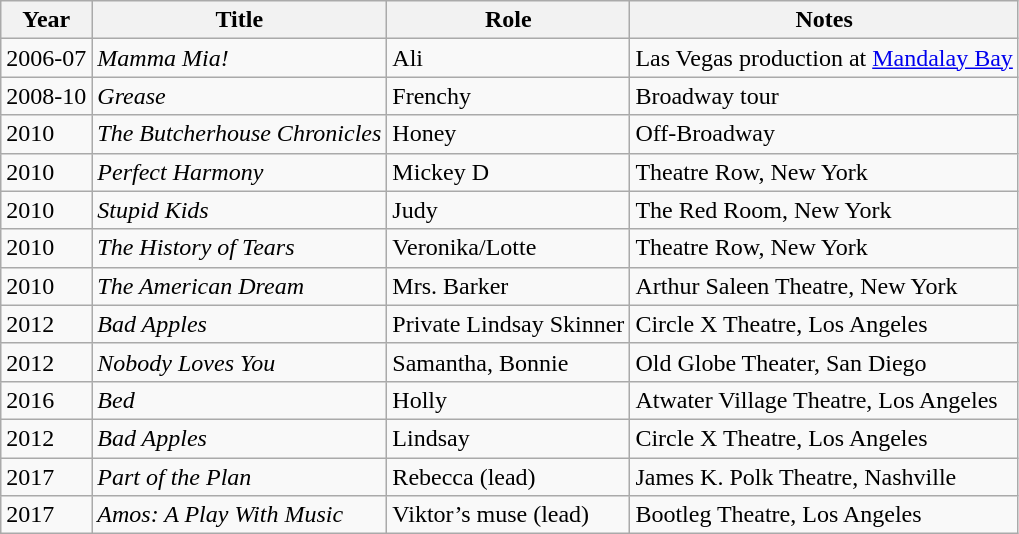<table class="wikitable sortable">
<tr>
<th>Year</th>
<th>Title</th>
<th>Role</th>
<th class="unsortable">Notes</th>
</tr>
<tr>
<td>2006-07</td>
<td><em>Mamma Mia!</em></td>
<td>Ali</td>
<td>Las Vegas production at <a href='#'>Mandalay Bay</a></td>
</tr>
<tr>
<td>2008-10</td>
<td><em>Grease</em></td>
<td>Frenchy</td>
<td>Broadway tour</td>
</tr>
<tr>
<td>2010</td>
<td><em>The Butcherhouse Chronicles</em></td>
<td>Honey</td>
<td>Off-Broadway</td>
</tr>
<tr>
<td>2010</td>
<td><em>Perfect Harmony</em></td>
<td>Mickey D</td>
<td>Theatre Row, New York</td>
</tr>
<tr>
<td>2010</td>
<td><em>Stupid Kids</em></td>
<td>Judy</td>
<td>The Red Room, New York</td>
</tr>
<tr>
<td>2010</td>
<td><em>The History of Tears</em></td>
<td>Veronika/Lotte</td>
<td>Theatre Row, New York</td>
</tr>
<tr>
<td>2010</td>
<td><em>The American Dream</em></td>
<td>Mrs. Barker</td>
<td>Arthur Saleen Theatre, New York</td>
</tr>
<tr>
<td>2012</td>
<td><em>Bad Apples</em></td>
<td>Private Lindsay Skinner</td>
<td>Circle X Theatre, Los Angeles</td>
</tr>
<tr>
<td>2012</td>
<td><em>Nobody Loves You</em></td>
<td>Samantha, Bonnie</td>
<td>Old Globe Theater, San Diego</td>
</tr>
<tr>
<td>2016</td>
<td><em>Bed</em></td>
<td>Holly</td>
<td>Atwater Village Theatre, Los Angeles</td>
</tr>
<tr>
<td>2012</td>
<td><em>Bad Apples</em></td>
<td>Lindsay</td>
<td>Circle X Theatre, Los Angeles</td>
</tr>
<tr>
<td>2017</td>
<td><em>Part of the Plan</em></td>
<td>Rebecca (lead)</td>
<td>James K. Polk Theatre, Nashville</td>
</tr>
<tr>
<td>2017</td>
<td><em>Amos: A Play With Music</em></td>
<td>Viktor’s muse (lead)</td>
<td>Bootleg Theatre, Los Angeles</td>
</tr>
</table>
